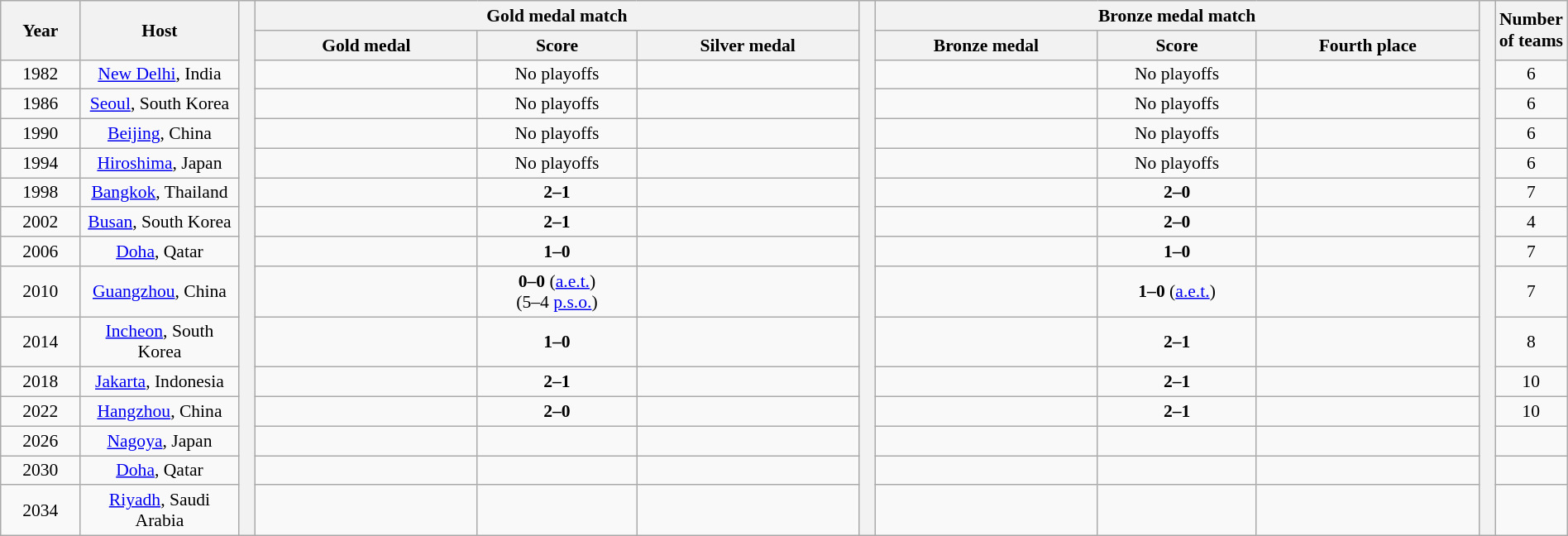<table class="wikitable" style="font-size:90%; width: 100%; text-align: center;">
<tr>
<th rowspan=2 width=5%>Year</th>
<th rowspan=2 width=10%>Host</th>
<th width=1% rowspan=16></th>
<th colspan=3>Gold medal match</th>
<th width=1% rowspan=16></th>
<th colspan=3>Bronze medal match</th>
<th width=1% rowspan=16></th>
<th width=4% rowspan=2>Number of teams</th>
</tr>
<tr>
<th width=14%>Gold medal</th>
<th width=10%>Score</th>
<th width=14%>Silver medal</th>
<th width=14%>Bronze medal</th>
<th width=10%>Score</th>
<th width=14%>Fourth place</th>
</tr>
<tr>
<td>1982<br></td>
<td><a href='#'>New Delhi</a>, India</td>
<td><strong></strong></td>
<td><span>No playoffs</span></td>
<td></td>
<td></td>
<td><span>No playoffs</span></td>
<td></td>
<td>6</td>
</tr>
<tr>
<td>1986<br></td>
<td><a href='#'>Seoul</a>, South Korea</td>
<td><strong></strong></td>
<td><span>No playoffs</span></td>
<td></td>
<td></td>
<td><span>No playoffs</span></td>
<td></td>
<td>6</td>
</tr>
<tr>
<td>1990<br></td>
<td><a href='#'>Beijing</a>, China</td>
<td><strong></strong></td>
<td><span>No playoffs</span></td>
<td></td>
<td></td>
<td><span>No playoffs</span></td>
<td></td>
<td>6</td>
</tr>
<tr>
<td>1994<br></td>
<td><a href='#'>Hiroshima</a>, Japan</td>
<td><strong></strong></td>
<td><span>No playoffs</span></td>
<td></td>
<td></td>
<td><span>No playoffs</span></td>
<td></td>
<td>6</td>
</tr>
<tr>
<td>1998<br></td>
<td><a href='#'>Bangkok</a>, Thailand</td>
<td><strong></strong></td>
<td><strong>2–1</strong></td>
<td></td>
<td></td>
<td><strong>2–0</strong></td>
<td></td>
<td>7</td>
</tr>
<tr>
<td>2002<br></td>
<td><a href='#'>Busan</a>, South Korea</td>
<td><strong></strong></td>
<td><strong>2–1</strong></td>
<td></td>
<td></td>
<td><strong>2–0</strong></td>
<td></td>
<td>4</td>
</tr>
<tr>
<td>2006<br></td>
<td><a href='#'>Doha</a>, Qatar</td>
<td><strong></strong></td>
<td><strong>1–0</strong></td>
<td></td>
<td></td>
<td><strong>1–0</strong></td>
<td></td>
<td>7</td>
</tr>
<tr>
<td>2010<br></td>
<td><a href='#'>Guangzhou</a>, China</td>
<td><strong></strong></td>
<td><strong>0–0</strong> (<a href='#'>a.e.t.</a>)<br>(5–4 <a href='#'>p.s.o.</a>)</td>
<td></td>
<td></td>
<td><strong>1–0</strong> (<a href='#'>a.e.t.</a>)</td>
<td></td>
<td>7</td>
</tr>
<tr>
<td>2014<br></td>
<td><a href='#'>Incheon</a>, South Korea</td>
<td><strong></strong></td>
<td><strong>1–0</strong></td>
<td></td>
<td></td>
<td><strong>2–1</strong></td>
<td></td>
<td>8</td>
</tr>
<tr>
<td>2018<br></td>
<td><a href='#'>Jakarta</a>, Indonesia</td>
<td><strong></strong></td>
<td><strong>2–1</strong></td>
<td></td>
<td></td>
<td><strong>2–1</strong></td>
<td></td>
<td>10</td>
</tr>
<tr>
<td>2022<br></td>
<td><a href='#'>Hangzhou</a>, China</td>
<td><strong></strong></td>
<td><strong>2–0</strong></td>
<td></td>
<td></td>
<td><strong>2–1</strong></td>
<td></td>
<td>10</td>
</tr>
<tr>
<td>2026<br></td>
<td><a href='#'>Nagoya</a>, Japan</td>
<td></td>
<td></td>
<td></td>
<td></td>
<td></td>
<td></td>
<td></td>
</tr>
<tr>
<td>2030<br></td>
<td><a href='#'>Doha</a>, Qatar</td>
<td></td>
<td></td>
<td></td>
<td></td>
<td></td>
<td></td>
<td></td>
</tr>
<tr>
<td>2034<br></td>
<td><a href='#'>Riyadh</a>, Saudi Arabia</td>
<td></td>
<td></td>
<td></td>
<td></td>
<td></td>
<td></td>
<td></td>
</tr>
</table>
